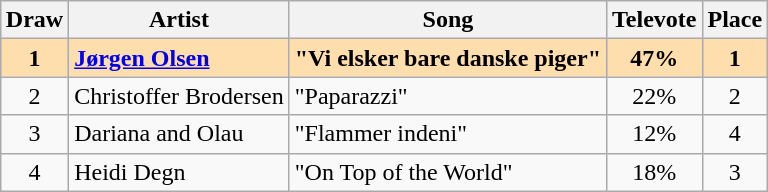<table class="sortable wikitable" style="margin: 1em auto 1em auto; text-align:center">
<tr>
<th>Draw</th>
<th>Artist</th>
<th>Song</th>
<th>Televote</th>
<th>Place</th>
</tr>
<tr style="font-weight:bold;background:navajowhite">
<td>1</td>
<td align="left"><a href='#'>Jørgen Olsen</a></td>
<td align="left">"Vi elsker bare danske piger"</td>
<td>47%</td>
<td>1</td>
</tr>
<tr>
<td>2</td>
<td align="left">Christoffer Brodersen</td>
<td align="left">"Paparazzi"</td>
<td>22%</td>
<td>2</td>
</tr>
<tr>
<td>3</td>
<td align="left">Dariana and Olau</td>
<td align="left">"Flammer indeni"</td>
<td>12%</td>
<td>4</td>
</tr>
<tr>
<td>4</td>
<td align="left">Heidi Degn</td>
<td align="left">"On Top of the World"</td>
<td>18%</td>
<td>3</td>
</tr>
</table>
